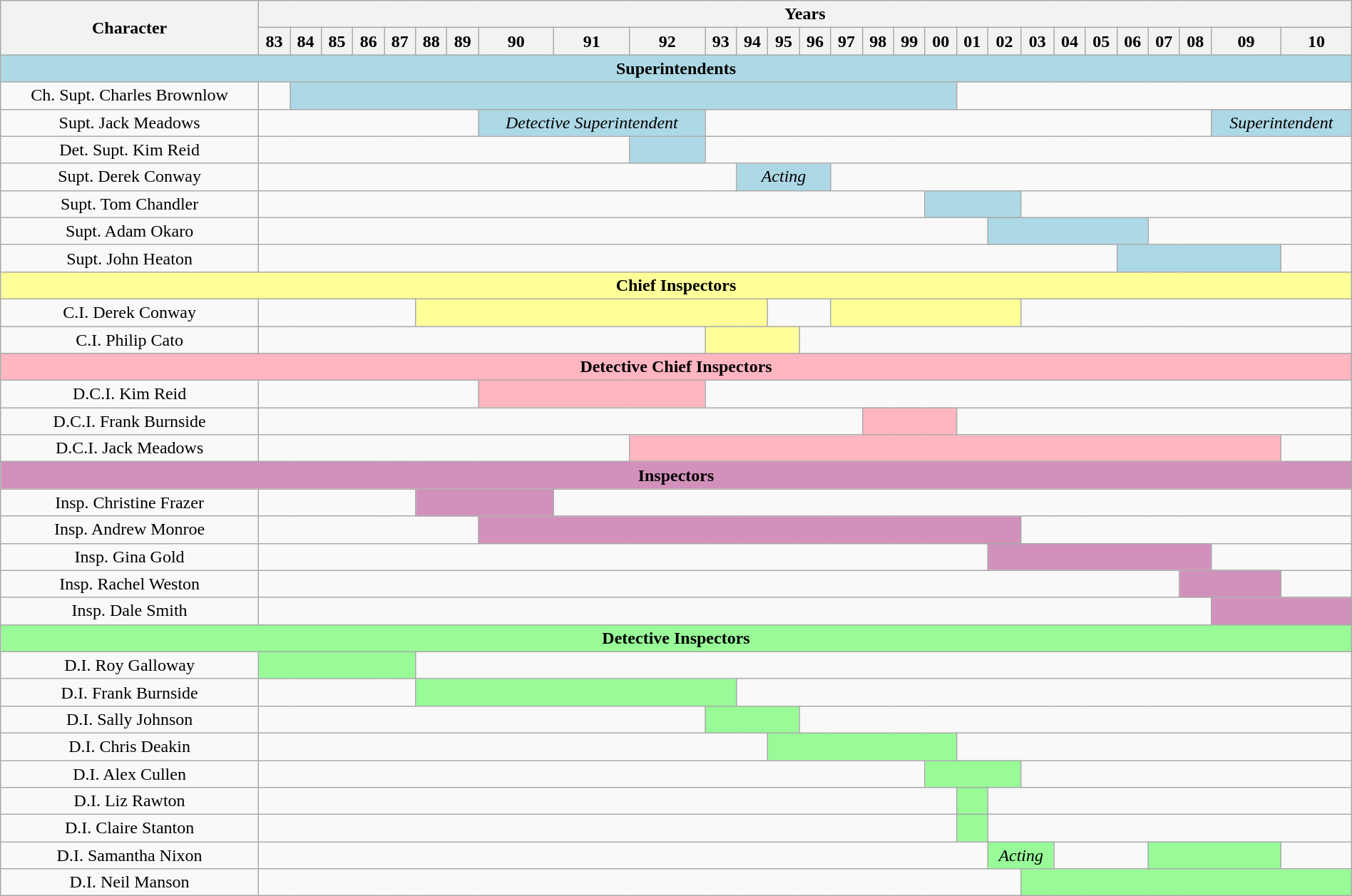<table class="wikitable" style="text-align:center; width:100%;">
<tr>
<th rowspan="2">Character</th>
<th colspan="28">Years</th>
</tr>
<tr>
<th>83</th>
<th>84</th>
<th>85</th>
<th>86</th>
<th>87</th>
<th>88</th>
<th>89</th>
<th>90</th>
<th>91</th>
<th>92</th>
<th>93</th>
<th>94</th>
<th>95</th>
<th>96</th>
<th>97</th>
<th>98</th>
<th>99</th>
<th>00</th>
<th>01</th>
<th>02</th>
<th>03</th>
<th>04</th>
<th>05</th>
<th>06</th>
<th>07</th>
<th>08</th>
<th>09</th>
<th>10</th>
</tr>
<tr>
<td style="background:#ADD8E6;" colspan="29"><strong>Superintendents</strong></td>
</tr>
<tr>
<td>Ch. Supt. Charles Brownlow</td>
<td colspan="1"></td>
<td align="center" colspan="17" style="background:#ADD8E6;"></td>
<td colspan="10"></td>
</tr>
<tr>
<td>Supt. Jack Meadows</td>
<td colspan="7"></td>
<td align="center" colspan="3" style="background:#ADD8E6;"><em>Detective Superintendent</em></td>
<td colspan="16"></td>
<td align="center" colspan="2" style="background:#ADD8E6;"><em>Superintendent</em></td>
</tr>
<tr>
<td>Det. Supt. Kim Reid</td>
<td colspan="9"></td>
<td align="center" colspan="1" style="background:#ADD8E6;"></td>
<td colspan="18"></td>
</tr>
<tr>
<td>Supt. Derek Conway</td>
<td colspan="11"></td>
<td align="center" colspan="3" style="background:#ADD8E6;"><em>Acting</em></td>
<td colspan="14"></td>
</tr>
<tr>
<td>Supt. Tom Chandler</td>
<td colspan="17"></td>
<td align="center" colspan="3" style="background:#ADD8E6;"></td>
<td colspan="8"></td>
</tr>
<tr>
<td>Supt. Adam Okaro</td>
<td colspan="19"></td>
<td align="center" colspan="5" style="background:#ADD8E6;"></td>
<td colspan="5"></td>
</tr>
<tr>
<td>Supt. John Heaton</td>
<td colspan="23"></td>
<td align="center" colspan="4" style="background:#ADD8E6;"></td>
<td colspan="2"></td>
</tr>
<tr>
<td style="background:#FFFF99;" colspan="29"><strong>Chief Inspectors</strong></td>
</tr>
<tr>
<td>C.I. Derek Conway</td>
<td colspan="5"></td>
<td align="center" colspan="7" style="background:#FFFF99;"></td>
<td colspan="2"></td>
<td align="center" colspan="6" style="background:#FFFF99;"></td>
<td colspan="10"></td>
</tr>
<tr>
<td>C.I. Philip Cato</td>
<td colspan="10"></td>
<td align="center" colspan="3" style="background:#FFFF99;"></td>
<td colspan="15"></td>
</tr>
<tr>
<td style="background:#FFB6C1;" colspan="29"><strong>Detective Chief Inspectors</strong></td>
</tr>
<tr>
<td>D.C.I. Kim Reid</td>
<td colspan="7"></td>
<td align="center" colspan="3" style="background:#FFB6C1;"></td>
<td colspan="18"></td>
</tr>
<tr>
<td>D.C.I. Frank Burnside</td>
<td colspan="15"></td>
<td align="center" colspan="3" style="background:#FFB6C1;"></td>
<td colspan="10"></td>
</tr>
<tr>
<td>D.C.I. Jack Meadows</td>
<td colspan="9"></td>
<td align="center" colspan="18" style="background:#FFB6C1;"></td>
<td colspan="1"></td>
</tr>
<tr>
<td style="background:#D291BC;" colspan="29"><strong>Inspectors</strong></td>
</tr>
<tr>
<td>Insp. Christine Frazer</td>
<td colspan="5"></td>
<td align="center" colspan="3" style="background:#D291BC;"></td>
<td colspan="20"></td>
</tr>
<tr>
<td>Insp. Andrew Monroe</td>
<td colspan="7"></td>
<td align="center" colspan="13" style="background:#D291BC;"></td>
<td colspan="8"></td>
</tr>
<tr>
<td>Insp. Gina Gold</td>
<td colspan="19"></td>
<td align="center" colspan="7" style="background:#D291BC;"></td>
<td colspan="3"></td>
</tr>
<tr>
<td>Insp. Rachel Weston</td>
<td colspan="25"></td>
<td align="center" colspan="2" style="background:#D291BC;"></td>
<td colspan="1"></td>
</tr>
<tr>
<td>Insp. Dale Smith</td>
<td colspan="26"></td>
<td align="center" colspan="2" style="background:#D291BC;"></td>
</tr>
<tr>
<td style="background:#98FB98;" colspan="29"><strong>Detective Inspectors</strong></td>
</tr>
<tr>
<td>D.I. Roy Galloway</td>
<td align="center" colspan="5" style="background:#98FB98;"></td>
<td colspan="23"></td>
</tr>
<tr>
<td>D.I. Frank Burnside</td>
<td colspan="5"></td>
<td align="center" colspan="6" style="background:#98FB98;"></td>
<td colspan="17"></td>
</tr>
<tr>
<td>D.I. Sally Johnson</td>
<td colspan="10"></td>
<td align="center" colspan="3" style="background:#98FB98;"></td>
<td colspan="15"></td>
</tr>
<tr>
<td>D.I. Chris Deakin</td>
<td colspan="12"></td>
<td align="center" colspan="6" style="background:#98FB98;"></td>
<td colspan="10"></td>
</tr>
<tr>
<td>D.I. Alex Cullen</td>
<td colspan="17"></td>
<td align="center" colspan="3" style="background:#98FB98;"></td>
<td colspan="8"></td>
</tr>
<tr>
<td>D.I. Liz Rawton</td>
<td colspan="18"></td>
<td align="center" colspan="1" style="background:#98FB98;"></td>
<td colspan="9"></td>
</tr>
<tr>
<td>D.I. Claire Stanton</td>
<td colspan="18"></td>
<td align="center" colspan="1" style="background:#98FB98;"></td>
<td colspan="9"></td>
</tr>
<tr>
<td>D.I. Samantha Nixon</td>
<td colspan="19"></td>
<td align="center" colspan="2" style="background:#98FB98;"><em>Acting</em></td>
<td colspan="3"></td>
<td align="center" colspan="3" style="background:#98FB98;"></td>
<td></td>
</tr>
<tr>
<td>D.I. Neil Manson</td>
<td colspan="20"></td>
<td align="center" colspan="9" style="background:#98FB98;"></td>
</tr>
</table>
